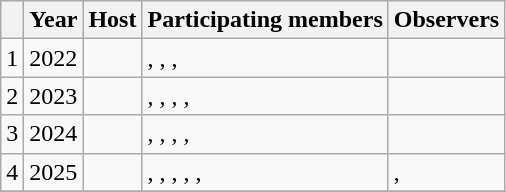<table class=wikitable>
<tr>
<th></th>
<th>Year</th>
<th>Host</th>
<th>Participating members</th>
<th>Observers</th>
</tr>
<tr>
<td>1</td>
<td>2022</td>
<td></td>
<td>, , , </td>
<td></td>
</tr>
<tr>
<td>2</td>
<td>2023</td>
<td></td>
<td>, , , , </td>
<td></td>
</tr>
<tr>
<td>3</td>
<td>2024</td>
<td></td>
<td>, , , , </td>
<td></td>
</tr>
<tr>
<td>4</td>
<td>2025</td>
<td></td>
<td>, , , , , </td>
<td>, </td>
</tr>
<tr>
</tr>
</table>
